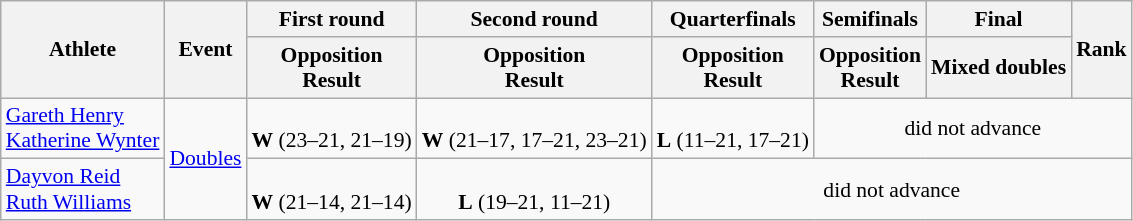<table class="wikitable" style="font-size:90%">
<tr>
<th rowspan="2">Athlete</th>
<th rowspan="2">Event</th>
<th>First round</th>
<th>Second round</th>
<th>Quarterfinals</th>
<th>Semifinals</th>
<th>Final</th>
<th rowspan="2">Rank</th>
</tr>
<tr>
<th>Opposition<br>Result</th>
<th>Opposition<br>Result</th>
<th>Opposition<br>Result</th>
<th>Opposition<br>Result</th>
<th Opposition>Mixed doubles</th>
</tr>
<tr>
<td><a href='#'>Gareth Henry</a><br><a href='#'>Katherine Wynter</a></td>
<td rowspan="2"><a href='#'>Doubles</a></td>
<td align=center><br><strong>W</strong> (23–21, 21–19)</td>
<td align=center><br><strong>W</strong> (21–17, 17–21, 23–21)</td>
<td align=center><br><strong>L</strong> (11–21, 17–21)</td>
<td colspan="3" align="center">did not advance</td>
</tr>
<tr>
<td><a href='#'>Dayvon Reid</a><br><a href='#'>Ruth Williams</a></td>
<td align=center><br><strong>W</strong> (21–14, 21–14)</td>
<td align=center><br><strong>L</strong> (19–21, 11–21)</td>
<td colspan="4" align="center">did not advance</td>
</tr>
</table>
